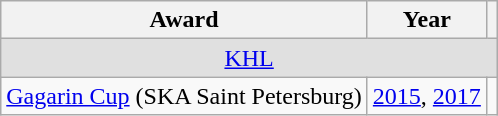<table class="wikitable">
<tr>
<th>Award</th>
<th>Year</th>
<th></th>
</tr>
<tr ALIGN="center" bgcolor="#e0e0e0">
<td colspan="3"><a href='#'>KHL</a></td>
</tr>
<tr>
<td><a href='#'>Gagarin Cup</a> (SKA Saint Petersburg)</td>
<td><a href='#'>2015</a>, <a href='#'>2017</a></td>
<td></td>
</tr>
</table>
